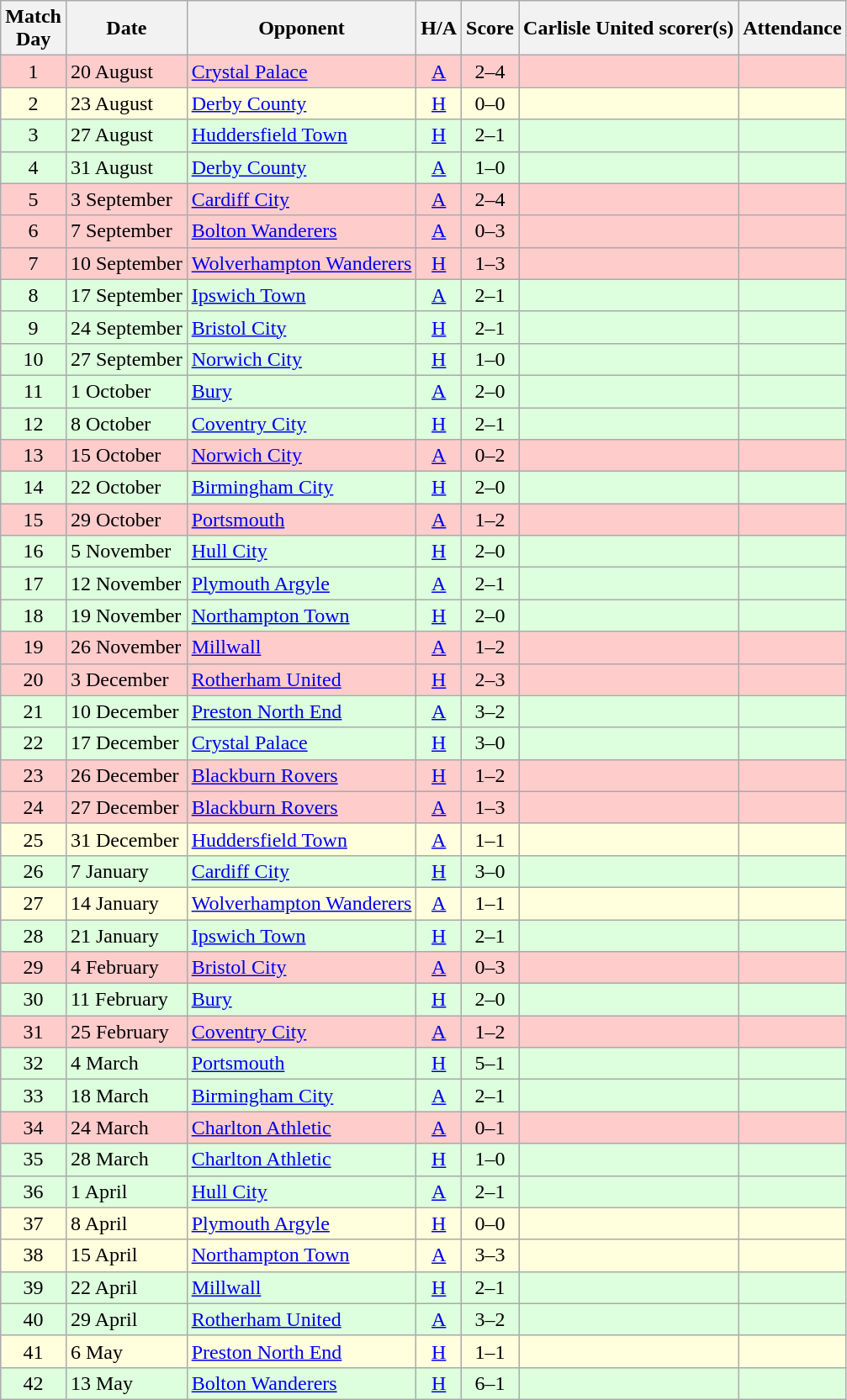<table class="wikitable" style="text-align:center">
<tr>
<th>Match<br> Day</th>
<th>Date</th>
<th>Opponent</th>
<th>H/A</th>
<th>Score</th>
<th>Carlisle United scorer(s)</th>
<th>Attendance</th>
</tr>
<tr bgcolor=#FFCCCC>
<td>1</td>
<td align=left>20 August</td>
<td align=left><a href='#'>Crystal Palace</a></td>
<td><a href='#'>A</a></td>
<td>2–4</td>
<td align=left></td>
<td></td>
</tr>
<tr bgcolor=#ffffdd>
<td>2</td>
<td align=left>23 August</td>
<td align=left><a href='#'>Derby County</a></td>
<td><a href='#'>H</a></td>
<td>0–0</td>
<td align=left></td>
<td></td>
</tr>
<tr bgcolor=#ddffdd>
<td>3</td>
<td align=left>27 August</td>
<td align=left><a href='#'>Huddersfield Town</a></td>
<td><a href='#'>H</a></td>
<td>2–1</td>
<td align=left></td>
<td></td>
</tr>
<tr bgcolor=#ddffdd>
<td>4</td>
<td align=left>31 August</td>
<td align=left><a href='#'>Derby County</a></td>
<td><a href='#'>A</a></td>
<td>1–0</td>
<td align=left></td>
<td></td>
</tr>
<tr bgcolor=#FFCCCC>
<td>5</td>
<td align=left>3 September</td>
<td align=left><a href='#'>Cardiff City</a></td>
<td><a href='#'>A</a></td>
<td>2–4</td>
<td align=left></td>
<td></td>
</tr>
<tr bgcolor=#FFCCCC>
<td>6</td>
<td align=left>7 September</td>
<td align=left><a href='#'>Bolton Wanderers</a></td>
<td><a href='#'>A</a></td>
<td>0–3</td>
<td align=left></td>
<td></td>
</tr>
<tr bgcolor=#FFCCCC>
<td>7</td>
<td align=left>10 September</td>
<td align=left><a href='#'>Wolverhampton Wanderers</a></td>
<td><a href='#'>H</a></td>
<td>1–3</td>
<td align=left></td>
<td></td>
</tr>
<tr bgcolor=#ddffdd>
<td>8</td>
<td align=left>17 September</td>
<td align=left><a href='#'>Ipswich Town</a></td>
<td><a href='#'>A</a></td>
<td>2–1</td>
<td align=left></td>
<td></td>
</tr>
<tr bgcolor=#ddffdd>
<td>9</td>
<td align=left>24 September</td>
<td align=left><a href='#'>Bristol City</a></td>
<td><a href='#'>H</a></td>
<td>2–1</td>
<td align=left></td>
<td></td>
</tr>
<tr bgcolor=#ddffdd>
<td>10</td>
<td align=left>27 September</td>
<td align=left><a href='#'>Norwich City</a></td>
<td><a href='#'>H</a></td>
<td>1–0</td>
<td align=left></td>
<td></td>
</tr>
<tr bgcolor=#ddffdd>
<td>11</td>
<td align=left>1 October</td>
<td align=left><a href='#'>Bury</a></td>
<td><a href='#'>A</a></td>
<td>2–0</td>
<td align=left></td>
<td></td>
</tr>
<tr bgcolor=#ddffdd>
<td>12</td>
<td align=left>8 October</td>
<td align=left><a href='#'>Coventry City</a></td>
<td><a href='#'>H</a></td>
<td>2–1</td>
<td align=left></td>
<td></td>
</tr>
<tr bgcolor=#FFCCCC>
<td>13</td>
<td align=left>15 October</td>
<td align=left><a href='#'>Norwich City</a></td>
<td><a href='#'>A</a></td>
<td>0–2</td>
<td align=left></td>
<td></td>
</tr>
<tr bgcolor=#ddffdd>
<td>14</td>
<td align=left>22 October</td>
<td align=left><a href='#'>Birmingham City</a></td>
<td><a href='#'>H</a></td>
<td>2–0</td>
<td align=left></td>
<td></td>
</tr>
<tr bgcolor=#FFCCCC>
<td>15</td>
<td align=left>29 October</td>
<td align=left><a href='#'>Portsmouth</a></td>
<td><a href='#'>A</a></td>
<td>1–2</td>
<td align=left></td>
<td></td>
</tr>
<tr bgcolor=#ddffdd>
<td>16</td>
<td align=left>5 November</td>
<td align=left><a href='#'>Hull City</a></td>
<td><a href='#'>H</a></td>
<td>2–0</td>
<td align=left></td>
<td></td>
</tr>
<tr bgcolor=#ddffdd>
<td>17</td>
<td align=left>12 November</td>
<td align=left><a href='#'>Plymouth Argyle</a></td>
<td><a href='#'>A</a></td>
<td>2–1</td>
<td align=left></td>
<td></td>
</tr>
<tr bgcolor=#ddffdd>
<td>18</td>
<td align=left>19 November</td>
<td align=left><a href='#'>Northampton Town</a></td>
<td><a href='#'>H</a></td>
<td>2–0</td>
<td align=left></td>
<td></td>
</tr>
<tr bgcolor=#FFCCCC>
<td>19</td>
<td align=left>26 November</td>
<td align=left><a href='#'>Millwall</a></td>
<td><a href='#'>A</a></td>
<td>1–2</td>
<td align=left></td>
<td></td>
</tr>
<tr bgcolor=#FFCCCC>
<td>20</td>
<td align=left>3 December</td>
<td align=left><a href='#'>Rotherham United</a></td>
<td><a href='#'>H</a></td>
<td>2–3</td>
<td align=left></td>
<td></td>
</tr>
<tr bgcolor=#ddffdd>
<td>21</td>
<td align=left>10 December</td>
<td align=left><a href='#'>Preston North End</a></td>
<td><a href='#'>A</a></td>
<td>3–2</td>
<td align=left></td>
<td></td>
</tr>
<tr bgcolor=#ddffdd>
<td>22</td>
<td align=left>17 December</td>
<td align=left><a href='#'>Crystal Palace</a></td>
<td><a href='#'>H</a></td>
<td>3–0</td>
<td align=left></td>
<td></td>
</tr>
<tr bgcolor=#FFCCCC>
<td>23</td>
<td align=left>26 December</td>
<td align=left><a href='#'>Blackburn Rovers</a></td>
<td><a href='#'>H</a></td>
<td>1–2</td>
<td align=left></td>
<td></td>
</tr>
<tr bgcolor=#FFCCCC>
<td>24</td>
<td align=left>27 December</td>
<td align=left><a href='#'>Blackburn Rovers</a></td>
<td><a href='#'>A</a></td>
<td>1–3</td>
<td align=left></td>
<td></td>
</tr>
<tr bgcolor=#ffffdd>
<td>25</td>
<td align=left>31 December</td>
<td align=left><a href='#'>Huddersfield Town</a></td>
<td><a href='#'>A</a></td>
<td>1–1</td>
<td align=left></td>
<td></td>
</tr>
<tr bgcolor=#ddffdd>
<td>26</td>
<td align=left>7 January</td>
<td align=left><a href='#'>Cardiff City</a></td>
<td><a href='#'>H</a></td>
<td>3–0</td>
<td align=left></td>
<td></td>
</tr>
<tr bgcolor=#ffffdd>
<td>27</td>
<td align=left>14 January</td>
<td align=left><a href='#'>Wolverhampton Wanderers</a></td>
<td><a href='#'>A</a></td>
<td>1–1</td>
<td align=left></td>
<td></td>
</tr>
<tr bgcolor=#ddffdd>
<td>28</td>
<td align=left>21 January</td>
<td align=left><a href='#'>Ipswich Town</a></td>
<td><a href='#'>H</a></td>
<td>2–1</td>
<td align=left></td>
<td></td>
</tr>
<tr bgcolor=#FFCCCC>
<td>29</td>
<td align=left>4 February</td>
<td align=left><a href='#'>Bristol City</a></td>
<td><a href='#'>A</a></td>
<td>0–3</td>
<td align=left></td>
<td></td>
</tr>
<tr bgcolor=#ddffdd>
<td>30</td>
<td align=left>11 February</td>
<td align=left><a href='#'>Bury</a></td>
<td><a href='#'>H</a></td>
<td>2–0</td>
<td align=left></td>
<td></td>
</tr>
<tr bgcolor=#FFCCCC>
<td>31</td>
<td align=left>25 February</td>
<td align=left><a href='#'>Coventry City</a></td>
<td><a href='#'>A</a></td>
<td>1–2</td>
<td align=left></td>
<td></td>
</tr>
<tr bgcolor=#ddffdd>
<td>32</td>
<td align=left>4 March</td>
<td align=left><a href='#'>Portsmouth</a></td>
<td><a href='#'>H</a></td>
<td>5–1</td>
<td align=left></td>
<td></td>
</tr>
<tr bgcolor=#ddffdd>
<td>33</td>
<td align=left>18 March</td>
<td align=left><a href='#'>Birmingham City</a></td>
<td><a href='#'>A</a></td>
<td>2–1</td>
<td align=left></td>
<td></td>
</tr>
<tr bgcolor=#FFCCCC>
<td>34</td>
<td align=left>24 March</td>
<td align=left><a href='#'>Charlton Athletic</a></td>
<td><a href='#'>A</a></td>
<td>0–1</td>
<td align=left></td>
<td></td>
</tr>
<tr bgcolor=#ddffdd>
<td>35</td>
<td align=left>28 March</td>
<td align=left><a href='#'>Charlton Athletic</a></td>
<td><a href='#'>H</a></td>
<td>1–0</td>
<td align=left></td>
<td></td>
</tr>
<tr bgcolor=#ddffdd>
<td>36</td>
<td align=left>1 April</td>
<td align=left><a href='#'>Hull City</a></td>
<td><a href='#'>A</a></td>
<td>2–1</td>
<td align=left></td>
<td></td>
</tr>
<tr bgcolor=#ffffdd>
<td>37</td>
<td align=left>8 April</td>
<td align=left><a href='#'>Plymouth Argyle</a></td>
<td><a href='#'>H</a></td>
<td>0–0</td>
<td align=left></td>
<td></td>
</tr>
<tr bgcolor=#ffffdd>
<td>38</td>
<td align=left>15 April</td>
<td align=left><a href='#'>Northampton Town</a></td>
<td><a href='#'>A</a></td>
<td>3–3</td>
<td align=left></td>
<td></td>
</tr>
<tr bgcolor=#ddffdd>
<td>39</td>
<td align=left>22 April</td>
<td align=left><a href='#'>Millwall</a></td>
<td><a href='#'>H</a></td>
<td>2–1</td>
<td align=left></td>
<td></td>
</tr>
<tr bgcolor=#ddffdd>
<td>40</td>
<td align=left>29 April</td>
<td align=left><a href='#'>Rotherham United</a></td>
<td><a href='#'>A</a></td>
<td>3–2</td>
<td align=left></td>
<td></td>
</tr>
<tr bgcolor=#ffffdd>
<td>41</td>
<td align=left>6 May</td>
<td align=left><a href='#'>Preston North End</a></td>
<td><a href='#'>H</a></td>
<td>1–1</td>
<td align=left></td>
<td></td>
</tr>
<tr bgcolor=#ddffdd>
<td>42</td>
<td align=left>13 May</td>
<td align=left><a href='#'>Bolton Wanderers</a></td>
<td><a href='#'>H</a></td>
<td>6–1</td>
<td align=left></td>
<td></td>
</tr>
</table>
